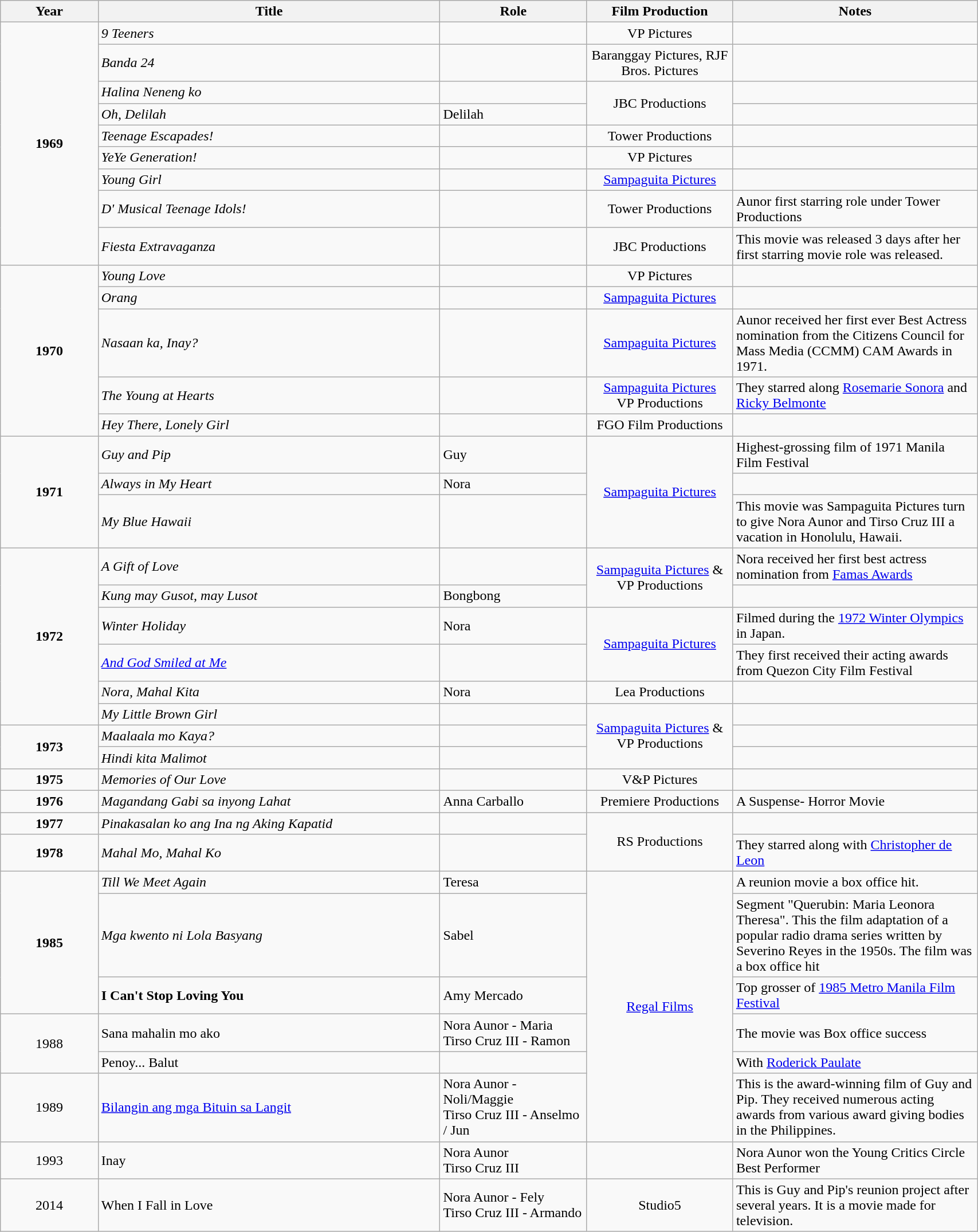<table style="width:90%;" class="wikitable sortable">
<tr>
<th style="width:10%;">Year</th>
<th style="width:35%;">Title</th>
<th style="width:15%;">Role</th>
<th style="width:15%;">Film Production</th>
<th style="width:25%;">Notes</th>
</tr>
<tr>
<td rowspan="9" align="center"><strong>1969</strong></td>
<td><em>9 Teeners </em></td>
<td></td>
<td align="center">VP Pictures</td>
<td></td>
</tr>
<tr>
<td><em>Banda 24</em></td>
<td></td>
<td align="center">Baranggay Pictures, RJF Bros. Pictures</td>
<td></td>
</tr>
<tr>
<td><em>Halina Neneng ko</em></td>
<td></td>
<td rowspan="2" align="center">JBC Productions</td>
<td></td>
</tr>
<tr>
<td><em>Oh, Delilah</em></td>
<td>Delilah</td>
<td></td>
</tr>
<tr>
<td><em>Teenage Escapades! </em></td>
<td></td>
<td align="center">Tower Productions</td>
<td></td>
</tr>
<tr>
<td><em>YeYe Generation! </em></td>
<td></td>
<td align="center">VP Pictures</td>
<td></td>
</tr>
<tr>
<td><em>Young Girl</em></td>
<td></td>
<td align="center"><a href='#'>Sampaguita Pictures</a></td>
<td></td>
</tr>
<tr>
<td><em>D' Musical Teenage Idols! </em></td>
<td></td>
<td align="center">Tower Productions</td>
<td>Aunor first starring role under Tower Productions</td>
</tr>
<tr>
<td><em>Fiesta Extravaganza</em></td>
<td></td>
<td align="center">JBC Productions</td>
<td>This movie was released 3 days after her first starring movie role was released.</td>
</tr>
<tr>
<td rowspan="5" align="center"><strong>1970</strong></td>
<td><em>Young Love</em></td>
<td></td>
<td align="center">VP Pictures</td>
<td></td>
</tr>
<tr>
<td><em>Orang </em></td>
<td></td>
<td align="center"><a href='#'>Sampaguita Pictures</a></td>
<td></td>
</tr>
<tr>
<td><em>Nasaan ka, Inay?  </em></td>
<td></td>
<td align="center"><a href='#'>Sampaguita Pictures</a></td>
<td>Aunor received her first ever Best Actress nomination from the Citizens Council for Mass Media (CCMM) CAM Awards in 1971.</td>
</tr>
<tr>
<td><em>The Young at Hearts  </em></td>
<td></td>
<td align="center"><a href='#'>Sampaguita Pictures</a><br>VP Productions</td>
<td>They starred along <a href='#'>Rosemarie Sonora</a> and <a href='#'>Ricky Belmonte</a></td>
</tr>
<tr>
<td><em>Hey There, Lonely Girl </em></td>
<td></td>
<td align="center">FGO Film Productions</td>
<td></td>
</tr>
<tr>
<td rowspan="3" align="center"><strong>1971</strong></td>
<td><em>Guy and Pip </em></td>
<td>Guy</td>
<td rowspan="3" align="center"><a href='#'>Sampaguita Pictures</a></td>
<td>Highest-grossing film of 1971 Manila Film Festival</td>
</tr>
<tr>
<td><em>Always in My Heart   </em></td>
<td>Nora</td>
<td></td>
</tr>
<tr>
<td><em>My Blue Hawaii</em></td>
<td></td>
<td>This movie was Sampaguita Pictures turn to give Nora Aunor and Tirso Cruz III a vacation in Honolulu, Hawaii.</td>
</tr>
<tr>
<td rowspan="6" align="center"><strong>1972</strong></td>
<td><em>A Gift of Love </em></td>
<td></td>
<td rowspan="2" align="center"><a href='#'>Sampaguita Pictures</a> & VP Productions</td>
<td>Nora received her first best actress nomination from <a href='#'>Famas Awards</a></td>
</tr>
<tr>
<td><em>Kung may Gusot, may Lusot</em></td>
<td>Bongbong</td>
<td></td>
</tr>
<tr>
<td><em>Winter Holiday </em></td>
<td>Nora</td>
<td rowspan="2" align="center"><a href='#'>Sampaguita Pictures</a></td>
<td>Filmed during the <a href='#'>1972 Winter Olympics</a> in Japan.</td>
</tr>
<tr>
<td><em><a href='#'>And God Smiled at Me</a></em></td>
<td></td>
<td>They first received their acting awards from Quezon City Film Festival</td>
</tr>
<tr>
<td><em>Nora, Mahal Kita  </em></td>
<td>Nora</td>
<td align="center">Lea Productions</td>
<td></td>
</tr>
<tr>
<td><em>My Little Brown Girl  </em></td>
<td></td>
<td rowspan="3" align="center"><a href='#'>Sampaguita Pictures</a> &<br> VP Productions</td>
<td></td>
</tr>
<tr>
<td rowspan="2" align="center"><strong>1973</strong></td>
<td><em>Maalaala mo Kaya?  </em></td>
<td></td>
<td></td>
</tr>
<tr>
<td><em>Hindi kita Malimot  </em></td>
<td></td>
<td></td>
</tr>
<tr>
<td " align="center"><strong>1975</strong></td>
<td><em>Memories of Our Love  </em></td>
<td></td>
<td align="center">V&P Pictures</td>
<td></td>
</tr>
<tr>
<td align="center"><strong>1976</strong></td>
<td><em>Magandang Gabi sa inyong Lahat  </em></td>
<td>Anna Carballo</td>
<td align="center">Premiere Productions</td>
<td>A Suspense- Horror Movie</td>
</tr>
<tr>
<td align="center"><strong>1977</strong></td>
<td><em>Pinakasalan ko ang Ina ng Aking Kapatid   </em></td>
<td></td>
<td rowspan="2" align="center">RS Productions</td>
<td></td>
</tr>
<tr>
<td align="center"><strong>1978</strong></td>
<td><em>Mahal Mo, Mahal Ko</em></td>
<td></td>
<td>They starred along with <a href='#'>Christopher de Leon</a></td>
</tr>
<tr>
<td rowspan="3" align="center"><strong>1985</strong></td>
<td><em>Till We Meet Again</em></td>
<td>Teresa</td>
<td rowspan="6" align="center"><a href='#'>Regal Films</a></td>
<td>A reunion movie a box office hit.</td>
</tr>
<tr>
<td><em>Mga kwento ni Lola Basyang</em></td>
<td>Sabel</td>
<td>Segment "Querubin: Maria Leonora Theresa".  This the film adaptation of a popular radio drama series written by Severino Reyes in the 1950s.  The film was a box office hit</td>
</tr>
<tr>
<td><strong>I Can't Stop Loving You <em></td>
<td>Amy Mercado</td>
<td>Top grosser of <a href='#'>1985 Metro Manila Film Festival</a></td>
</tr>
<tr>
<td rowspan="2" align="center"></strong>1988<strong></td>
<td></em>Sana mahalin mo ako <em></td>
<td>Nora Aunor - Maria<br> Tirso Cruz III - Ramon</td>
<td>The movie was Box office success</td>
</tr>
<tr>
<td></em>Penoy... Balut <em></td>
<td></td>
<td>With <a href='#'>Roderick Paulate</a></td>
</tr>
<tr>
<td align="center"></strong>1989<strong></td>
<td></em><a href='#'>Bilangin ang mga Bituin sa Langit</a>   <em></td>
<td>Nora Aunor - Noli/Maggie<br> Tirso Cruz III - Anselmo / Jun</td>
<td>This is the award-winning film of Guy and Pip.  They received numerous acting awards from various award giving bodies in the Philippines.</td>
</tr>
<tr>
<td align="center"></strong>1993<strong></td>
<td></em>Inay<em></td>
<td>Nora Aunor<br> Tirso Cruz III</td>
<td></td>
<td>Nora Aunor won the Young Critics Circle Best Performer</td>
</tr>
<tr>
<td align="center"></strong>2014<strong></td>
<td></em>When I Fall in Love   <em></td>
<td>Nora Aunor - Fely<br> Tirso Cruz III - Armando</td>
<td align="center">Studio5</td>
<td>This is Guy and Pip's reunion project after several years.  It is a movie made for television.</td>
</tr>
</table>
